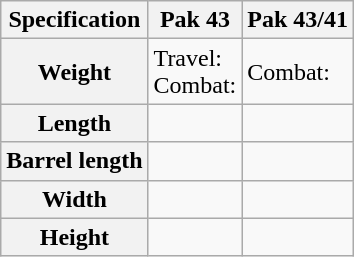<table class="wikitable">
<tr>
<th>Specification</th>
<th>Pak 43</th>
<th>Pak 43/41</th>
</tr>
<tr>
<th>Weight</th>
<td>Travel: <br>Combat: </td>
<td>Combat: </td>
</tr>
<tr>
<th>Length</th>
<td></td>
<td></td>
</tr>
<tr>
<th>Barrel length</th>
<td></td>
<td></td>
</tr>
<tr>
<th>Width</th>
<td></td>
<td></td>
</tr>
<tr>
<th>Height</th>
<td></td>
<td></td>
</tr>
</table>
